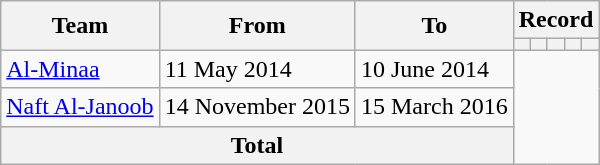<table class=wikitable style=text-align:center>
<tr>
<th rowspan=2>Team</th>
<th rowspan=2>From</th>
<th rowspan=2>To</th>
<th colspan=5>Record</th>
</tr>
<tr>
<th></th>
<th></th>
<th></th>
<th></th>
<th></th>
</tr>
<tr>
<td align=left><a href='#'>Al-Minaa</a></td>
<td align=left>11 May 2014</td>
<td align=left>10 June 2014<br></td>
</tr>
<tr>
<td align=left><a href='#'>Naft Al-Janoob</a></td>
<td align=left>14 November 2015</td>
<td align=left>15 March 2016<br></td>
</tr>
<tr>
<th colspan=3>Total<br></th>
</tr>
</table>
